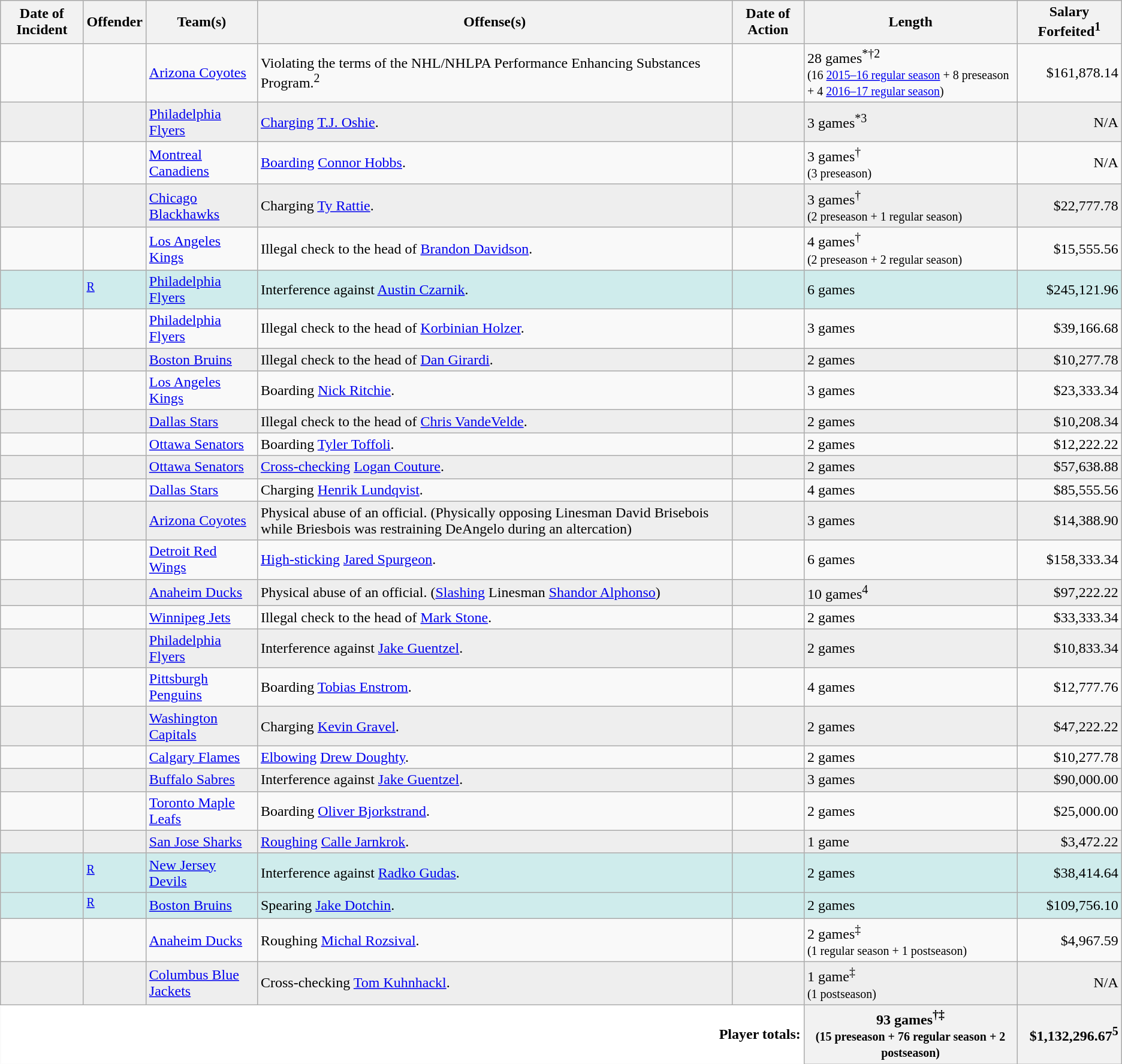<table class="wikitable sortable" style="border:0;">
<tr bgcolor="#e0e0e0">
<th>Date of Incident</th>
<th>Offender</th>
<th>Team(s)</th>
<th>Offense(s)</th>
<th>Date of Action</th>
<th>Length</th>
<th>Salary Forfeited<sup>1</sup></th>
</tr>
<tr>
<td></td>
<td></td>
<td><a href='#'>Arizona Coyotes</a></td>
<td>Violating the terms of the NHL/NHLPA Performance Enhancing Substances Program.<sup>2</sup></td>
<td></td>
<td data-sort-value="20">28 games<sup>*†2</sup> <br> <small>(16 <a href='#'>2015–16 regular season</a> + 8 preseason + 4 <a href='#'>2016–17 regular season</a>)</small></td>
<td style="text-align: right;" data-sort-value="16187814">$161,878.14</td>
</tr>
<tr bgcolor="eeeeee">
<td></td>
<td></td>
<td><a href='#'>Philadelphia Flyers</a></td>
<td><a href='#'>Charging</a> <a href='#'>T.J. Oshie</a>.</td>
<td></td>
<td data-sort-value="3">3 games<sup>*3</sup></td>
<td style="text-align: right;">N/A</td>
</tr>
<tr>
<td></td>
<td></td>
<td><a href='#'>Montreal Canadiens</a></td>
<td><a href='#'>Boarding</a> <a href='#'>Connor Hobbs</a>.</td>
<td></td>
<td data-sort-value="3">3 games<sup>†</sup> <br> <small>(3 preseason)</small></td>
<td style="text-align: right;">N/A</td>
</tr>
<tr bgcolor="eeeeee">
<td></td>
<td></td>
<td><a href='#'>Chicago Blackhawks</a></td>
<td>Charging <a href='#'>Ty Rattie</a>.</td>
<td></td>
<td data-sort-value="3">3 games<sup>†</sup> <br> <small>(2 preseason + 1 regular season)</small></td>
<td style="text-align: right;" data-sort-value="2277778">$22,777.78</td>
</tr>
<tr>
<td></td>
<td></td>
<td><a href='#'>Los Angeles Kings</a></td>
<td>Illegal check to the head of <a href='#'>Brandon Davidson</a>.</td>
<td></td>
<td data-sort-value="4">4 games<sup>†</sup> <br> <small>(2 preseason + 2 regular season)</small></td>
<td style="text-align: right;" data-sort-value="1555556">$15,555.56</td>
</tr>
<tr bgcolor="#CFECEC">
<td></td>
<td><sup><a href='#'>R</a></sup></td>
<td><a href='#'>Philadelphia Flyers</a></td>
<td>Interference against <a href='#'>Austin Czarnik</a>.</td>
<td></td>
<td data-sort-value="6">6 games</td>
<td style="text-align: right;" data-sort-value="24512196">$245,121.96</td>
</tr>
<tr>
<td></td>
<td></td>
<td><a href='#'>Philadelphia Flyers</a></td>
<td>Illegal check to the head of <a href='#'>Korbinian Holzer</a>.</td>
<td></td>
<td data-sort-value="3">3 games</td>
<td style="text-align: right;" data-sort-value="3916668">$39,166.68</td>
</tr>
<tr bgcolor="eeeeee">
<td></td>
<td></td>
<td><a href='#'>Boston Bruins</a></td>
<td>Illegal check to the head of <a href='#'>Dan Girardi</a>.</td>
<td></td>
<td data-sort-value="2">2 games</td>
<td style="text-align: right;" data-sort-value="1027778">$10,277.78</td>
</tr>
<tr>
<td></td>
<td></td>
<td><a href='#'>Los Angeles Kings</a></td>
<td>Boarding <a href='#'>Nick Ritchie</a>.</td>
<td></td>
<td data-sort-value="3">3 games</td>
<td style="text-align: right;" data-sort-value="2333334">$23,333.34</td>
</tr>
<tr bgcolor="eeeeee">
<td></td>
<td></td>
<td><a href='#'>Dallas Stars</a></td>
<td>Illegal check to the head of <a href='#'>Chris VandeVelde</a>.</td>
<td></td>
<td data-sort-value="2">2 games</td>
<td style="text-align: right;" data-sort-value="1020834">$10,208.34</td>
</tr>
<tr>
<td></td>
<td></td>
<td><a href='#'>Ottawa Senators</a></td>
<td>Boarding <a href='#'>Tyler Toffoli</a>.</td>
<td></td>
<td data-sort-value="2">2 games</td>
<td style="text-align: right;" data-sort-value="1222222">$12,222.22</td>
</tr>
<tr bgcolor="eeeeee">
<td></td>
<td></td>
<td><a href='#'>Ottawa Senators</a></td>
<td><a href='#'>Cross-checking</a> <a href='#'>Logan Couture</a>.</td>
<td></td>
<td data-sort-value="2">2 games</td>
<td style="text-align: right;" data-sort-value="5763888">$57,638.88</td>
</tr>
<tr>
<td></td>
<td></td>
<td><a href='#'>Dallas Stars</a></td>
<td>Charging <a href='#'>Henrik Lundqvist</a>.</td>
<td></td>
<td data-sort-value="4">4 games</td>
<td style="text-align: right;" data-sort-value="8555556">$85,555.56</td>
</tr>
<tr bgcolor="eeeeee">
<td></td>
<td></td>
<td><a href='#'>Arizona Coyotes</a></td>
<td>Physical abuse of an official. (Physically opposing Linesman David Brisebois while Briesbois was restraining DeAngelo during an altercation)</td>
<td></td>
<td data-sort-value="3">3 games</td>
<td style="text-align: right;" data-sort-value="1438890">$14,388.90</td>
</tr>
<tr>
<td></td>
<td></td>
<td><a href='#'>Detroit Red Wings</a></td>
<td><a href='#'>High-sticking</a> <a href='#'>Jared Spurgeon</a>.</td>
<td></td>
<td data-sort-value="6">6 games</td>
<td style="text-align: right;" data-sort-value="15833334">$158,333.34</td>
</tr>
<tr bgcolor="eeeeee">
<td></td>
<td></td>
<td><a href='#'>Anaheim Ducks</a></td>
<td>Physical abuse of an official. (<a href='#'>Slashing</a> Linesman <a href='#'>Shandor Alphonso</a>)</td>
<td></td>
<td data-sort-value="10">10 games<sup>4</sup></td>
<td style="text-align: right;" data-sort-value="9722222">$97,222.22</td>
</tr>
<tr>
<td></td>
<td></td>
<td><a href='#'>Winnipeg Jets</a></td>
<td>Illegal check to the head of <a href='#'>Mark Stone</a>.</td>
<td></td>
<td data-sort-value="2">2 games</td>
<td style="text-align: right;" data-sort-value="3333334">$33,333.34</td>
</tr>
<tr bgcolor="eeeeee">
<td></td>
<td></td>
<td><a href='#'>Philadelphia Flyers</a></td>
<td>Interference against <a href='#'>Jake Guentzel</a>.</td>
<td></td>
<td data-sort-value="2">2 games</td>
<td style="text-align: right;" data-sort-value="1083334">$10,833.34</td>
</tr>
<tr>
<td></td>
<td></td>
<td><a href='#'>Pittsburgh Penguins</a></td>
<td>Boarding <a href='#'>Tobias Enstrom</a>.</td>
<td></td>
<td data-sort-value="4">4 games</td>
<td style="text-align: right;" data-sort-value="1277776">$12,777.76</td>
</tr>
<tr bgcolor="eeeeee">
<td></td>
<td></td>
<td><a href='#'>Washington Capitals</a></td>
<td>Charging <a href='#'>Kevin Gravel</a>.</td>
<td></td>
<td data-sort-value="2">2 games</td>
<td style="text-align: right;" data-sort-value="4722222">$47,222.22</td>
</tr>
<tr>
<td></td>
<td></td>
<td><a href='#'>Calgary Flames</a></td>
<td><a href='#'>Elbowing</a> <a href='#'>Drew Doughty</a>.</td>
<td></td>
<td data-sort-value="2">2 games</td>
<td style="text-align: right;" data-sort-value="1027778">$10,277.78</td>
</tr>
<tr bgcolor="eeeeee">
<td></td>
<td></td>
<td><a href='#'>Buffalo Sabres</a></td>
<td>Interference against <a href='#'>Jake Guentzel</a>.</td>
<td></td>
<td data-sort-value="3">3 games</td>
<td style="text-align: right;" data-sort-value="9000000">$90,000.00</td>
</tr>
<tr>
<td></td>
<td></td>
<td><a href='#'>Toronto Maple Leafs</a></td>
<td>Boarding <a href='#'>Oliver Bjorkstrand</a>.</td>
<td></td>
<td data-sort-value="2">2 games</td>
<td style="text-align: right;" data-sort-value="2500000">$25,000.00</td>
</tr>
<tr bgcolor="eeeeee">
<td></td>
<td></td>
<td><a href='#'>San Jose Sharks</a></td>
<td><a href='#'>Roughing</a> <a href='#'>Calle Jarnkrok</a>.</td>
<td></td>
<td data-sort-value="1">1 game</td>
<td style="text-align: right;" data-sort-value="347222">$3,472.22</td>
</tr>
<tr bgcolor="#CFECEC">
<td></td>
<td><sup><a href='#'>R</a></sup></td>
<td><a href='#'>New Jersey Devils</a></td>
<td>Interference against <a href='#'>Radko Gudas</a>.</td>
<td></td>
<td data-sort-value="2">2 games</td>
<td style="text-align: right;" data-sort-value="3841464">$38,414.64</td>
</tr>
<tr bgcolor="#CFECEC">
<td></td>
<td><sup><a href='#'>R</a></sup></td>
<td><a href='#'>Boston Bruins</a></td>
<td>Spearing <a href='#'>Jake Dotchin</a>.</td>
<td></td>
<td data-sort-value="2">2 games</td>
<td style="text-align: right;" data-sort-value="10975610">$109,756.10</td>
</tr>
<tr>
<td></td>
<td></td>
<td><a href='#'>Anaheim Ducks</a></td>
<td>Roughing <a href='#'>Michal Rozsival</a>.</td>
<td></td>
<td data-sort-value="2">2 games<sup>‡</sup> <br> <small>(1 regular season + 1 postseason)</small></td>
<td style="text-align: right;" data-sort-value="496759">$4,967.59</td>
</tr>
<tr bgcolor="eeeeee">
<td></td>
<td></td>
<td><a href='#'>Columbus Blue Jackets</a></td>
<td>Cross-checking <a href='#'>Tom Kuhnhackl</a>.</td>
<td></td>
<td data-sort-value="1">1 game<sup>‡</sup> <br> <small>(1 postseason)</small></td>
<td style="text-align: right;">N/A</td>
</tr>
<tr>
<th colspan=5; style="text-align:right; border:0; background:white">Player totals:</th>
<th>93 games<sup>†‡</sup> <br> <small>(15 preseason + 76 regular season + 2 postseason)</small></th>
<th style="text-align:right;">$1,132,296.67<sup>5</sup></th>
</tr>
</table>
